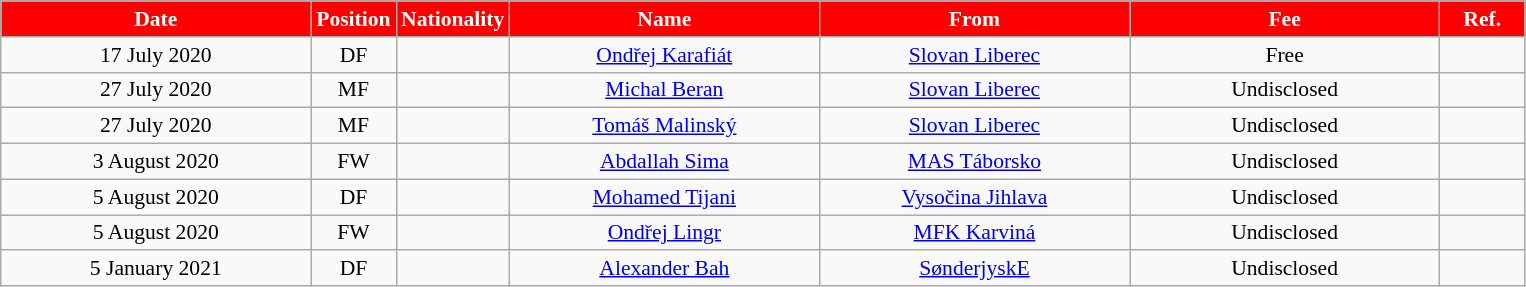<table class="wikitable"  style="text-align:center; font-size:90%; ">
<tr>
<th style="background:#ff0000; color:white; width:200px;">Date</th>
<th style="background:#ff0000; color:white; width:50px;">Position</th>
<th style="background:#ff0000; color:white; width:50px;">Nationality</th>
<th style="background:#ff0000; color:white; width:200px;">Name</th>
<th style="background:#ff0000; color:white; width:200px;">From</th>
<th style="background:#ff0000; color:white; width:200px;">Fee</th>
<th style="background:#ff0000; color:white; width:50px;">Ref.</th>
</tr>
<tr>
<td>17 July 2020</td>
<td>DF</td>
<td></td>
<td><a href='#'>Ondřej Karafiát</a></td>
<td><a href='#'>Slovan Liberec</a></td>
<td>Free</td>
<td></td>
</tr>
<tr>
<td>27 July 2020</td>
<td>MF</td>
<td></td>
<td><a href='#'>Michal Beran</a></td>
<td><a href='#'>Slovan Liberec</a></td>
<td>Undisclosed</td>
<td></td>
</tr>
<tr>
<td>27 July 2020</td>
<td>MF</td>
<td></td>
<td><a href='#'>Tomáš Malinský</a></td>
<td><a href='#'>Slovan Liberec</a></td>
<td>Undisclosed</td>
<td></td>
</tr>
<tr>
<td>3 August 2020</td>
<td>FW</td>
<td></td>
<td><a href='#'>Abdallah Sima</a></td>
<td><a href='#'>MAS Táborsko</a></td>
<td>Undisclosed</td>
<td></td>
</tr>
<tr>
<td>5 August 2020</td>
<td>DF</td>
<td></td>
<td><a href='#'>Mohamed Tijani</a></td>
<td><a href='#'>Vysočina Jihlava</a></td>
<td>Undisclosed</td>
<td></td>
</tr>
<tr>
<td>5 August 2020</td>
<td>FW</td>
<td></td>
<td><a href='#'>Ondřej Lingr</a></td>
<td><a href='#'>MFK Karviná</a></td>
<td>Undisclosed</td>
<td></td>
</tr>
<tr>
<td>5 January 2021</td>
<td>DF</td>
<td></td>
<td><a href='#'>Alexander Bah</a></td>
<td><a href='#'>SønderjyskE</a></td>
<td>Undisclosed</td>
<td></td>
</tr>
</table>
